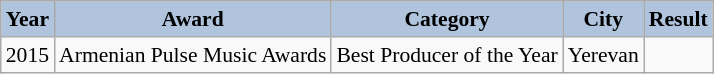<table class="wikitable" style="font-size:90%;">
<tr>
<th style="background:#B0C4DE;"><strong>Year</strong></th>
<th style="background:#B0C4DE;"><strong>Award</strong></th>
<th style="background:#B0C4DE;"><strong>Category</strong></th>
<th style="background:#B0C4DE;"><strong>City</strong></th>
<th style="background:#B0C4DE;"><strong>Result</strong></th>
</tr>
<tr>
<td>2015</td>
<td>Armenian Pulse Music Awards</td>
<td>Best Producer of the Year</td>
<td>Yerevan</td>
<td></td>
</tr>
</table>
